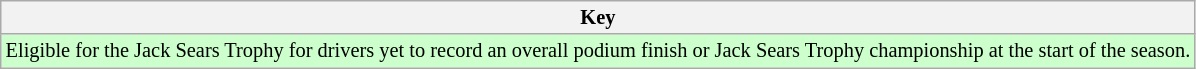<table class="wikitable" style="font-size: 85%;">
<tr>
<th>Key</th>
</tr>
<tr style="background:#ccffcc;">
<td>Eligible for the Jack Sears Trophy for drivers yet to record an overall podium finish or Jack Sears Trophy championship at the start of the season.</td>
</tr>
</table>
